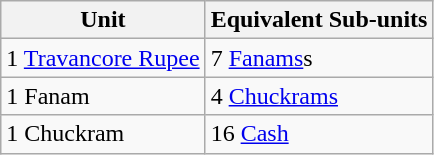<table class="wikitable">
<tr>
<th>Unit</th>
<th>Equivalent Sub-units</th>
</tr>
<tr>
<td>1 <a href='#'>Travancore Rupee</a></td>
<td>7 <a href='#'>Fanams</a>s</td>
</tr>
<tr>
<td>1 Fanam</td>
<td>4 <a href='#'>Chuckrams</a></td>
</tr>
<tr>
<td>1 Chuckram</td>
<td>16 <a href='#'>Cash</a></td>
</tr>
</table>
